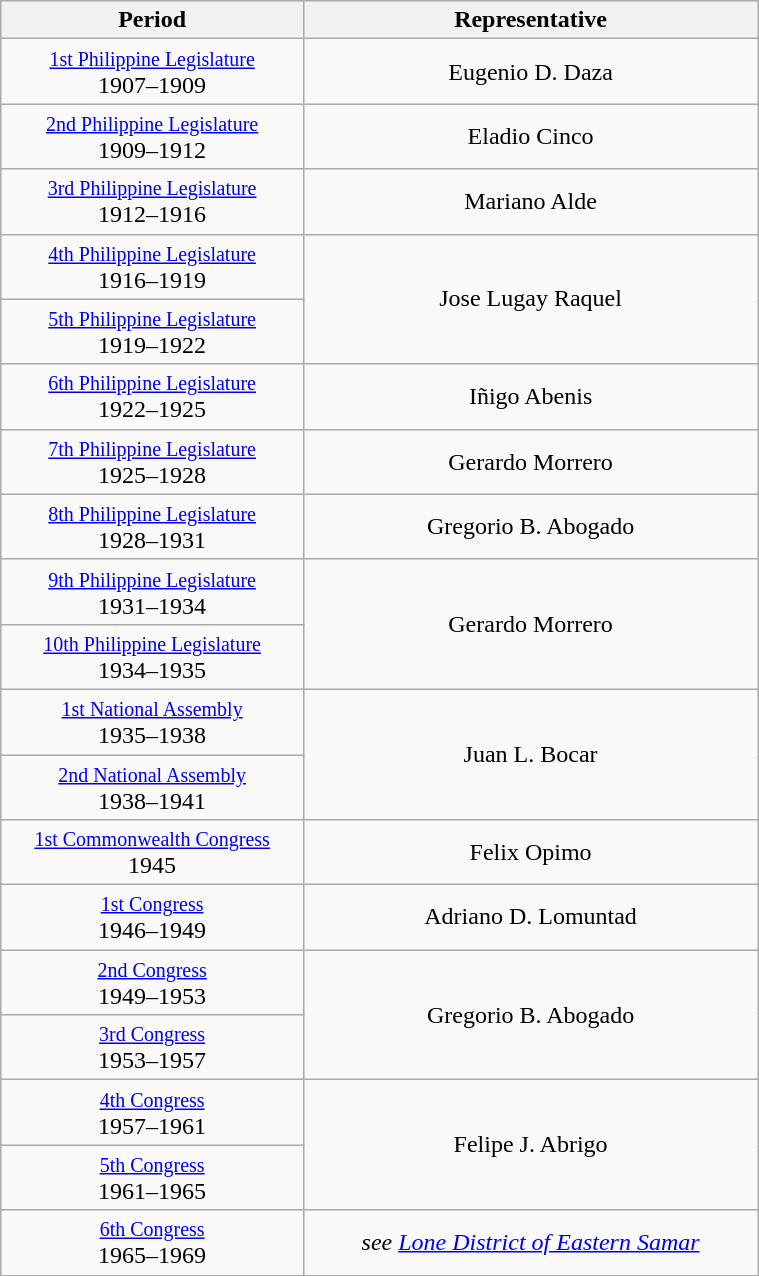<table class="wikitable" style="text-align:center; width:40%;">
<tr>
<th width="40%">Period</th>
<th>Representative</th>
</tr>
<tr>
<td><small><a href='#'>1st Philippine Legislature</a></small><br>1907–1909</td>
<td>Eugenio D. Daza</td>
</tr>
<tr>
<td><small><a href='#'>2nd Philippine Legislature</a></small><br>1909–1912</td>
<td>Eladio Cinco</td>
</tr>
<tr>
<td><small><a href='#'>3rd Philippine Legislature</a></small><br>1912–1916</td>
<td>Mariano Alde</td>
</tr>
<tr>
<td><small><a href='#'>4th Philippine Legislature</a></small><br>1916–1919</td>
<td rowspan="2">Jose Lugay Raquel</td>
</tr>
<tr>
<td><small><a href='#'>5th Philippine Legislature</a></small><br>1919–1922</td>
</tr>
<tr>
<td><small><a href='#'>6th Philippine Legislature</a></small><br>1922–1925</td>
<td>Iñigo Abenis</td>
</tr>
<tr>
<td><small><a href='#'>7th Philippine Legislature</a></small><br>1925–1928</td>
<td>Gerardo Morrero</td>
</tr>
<tr>
<td><small><a href='#'>8th Philippine Legislature</a></small><br>1928–1931</td>
<td>Gregorio B. Abogado</td>
</tr>
<tr>
<td><small><a href='#'>9th Philippine Legislature</a></small><br>1931–1934</td>
<td rowspan="2">Gerardo Morrero</td>
</tr>
<tr>
<td><small><a href='#'>10th Philippine Legislature</a></small><br>1934–1935</td>
</tr>
<tr>
<td><small><a href='#'>1st National Assembly</a></small><br>1935–1938</td>
<td rowspan="2">Juan L. Bocar</td>
</tr>
<tr>
<td><small><a href='#'>2nd National Assembly</a></small><br>1938–1941</td>
</tr>
<tr>
<td><small><a href='#'>1st Commonwealth Congress</a></small><br>1945</td>
<td>Felix Opimo</td>
</tr>
<tr>
<td><small><a href='#'>1st Congress</a></small><br>1946–1949</td>
<td>Adriano D. Lomuntad</td>
</tr>
<tr>
<td><small><a href='#'>2nd Congress</a></small><br>1949–1953</td>
<td rowspan="2">Gregorio B. Abogado</td>
</tr>
<tr>
<td><small><a href='#'>3rd Congress</a></small><br>1953–1957</td>
</tr>
<tr>
<td><small><a href='#'>4th Congress</a></small><br>1957–1961</td>
<td rowspan="3">Felipe J. Abrigo</td>
</tr>
<tr>
<td><small><a href='#'>5th Congress</a></small><br>1961–1965</td>
</tr>
<tr>
<td rowspan="2"><small><a href='#'>6th Congress</a></small><br>1965–1969</td>
</tr>
<tr>
<td><em>see <a href='#'>Lone District of Eastern Samar</a></em></td>
</tr>
</table>
